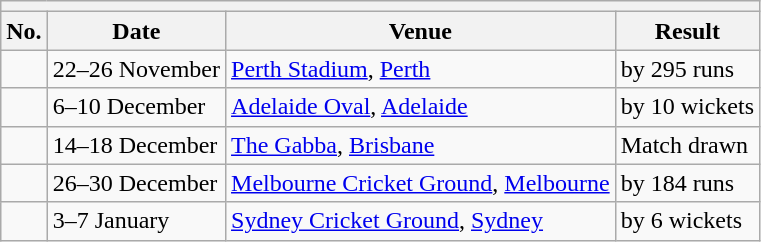<table class="wikitable">
<tr>
<th colspan="4"></th>
</tr>
<tr>
<th>No.</th>
<th>Date</th>
<th>Venue</th>
<th>Result</th>
</tr>
<tr>
<td></td>
<td>22–26 November</td>
<td><a href='#'>Perth Stadium</a>, <a href='#'>Perth</a></td>
<td> by 295 runs</td>
</tr>
<tr>
<td></td>
<td>6–10 December</td>
<td><a href='#'>Adelaide Oval</a>, <a href='#'>Adelaide</a></td>
<td> by 10 wickets</td>
</tr>
<tr>
<td></td>
<td>14–18 December</td>
<td><a href='#'>The Gabba</a>, <a href='#'>Brisbane</a></td>
<td>Match drawn</td>
</tr>
<tr>
<td></td>
<td>26–30 December</td>
<td><a href='#'>Melbourne Cricket Ground</a>, <a href='#'>Melbourne</a></td>
<td> by 184 runs</td>
</tr>
<tr>
<td></td>
<td>3–7 January</td>
<td><a href='#'>Sydney Cricket Ground</a>, <a href='#'>Sydney</a></td>
<td> by 6 wickets</td>
</tr>
</table>
